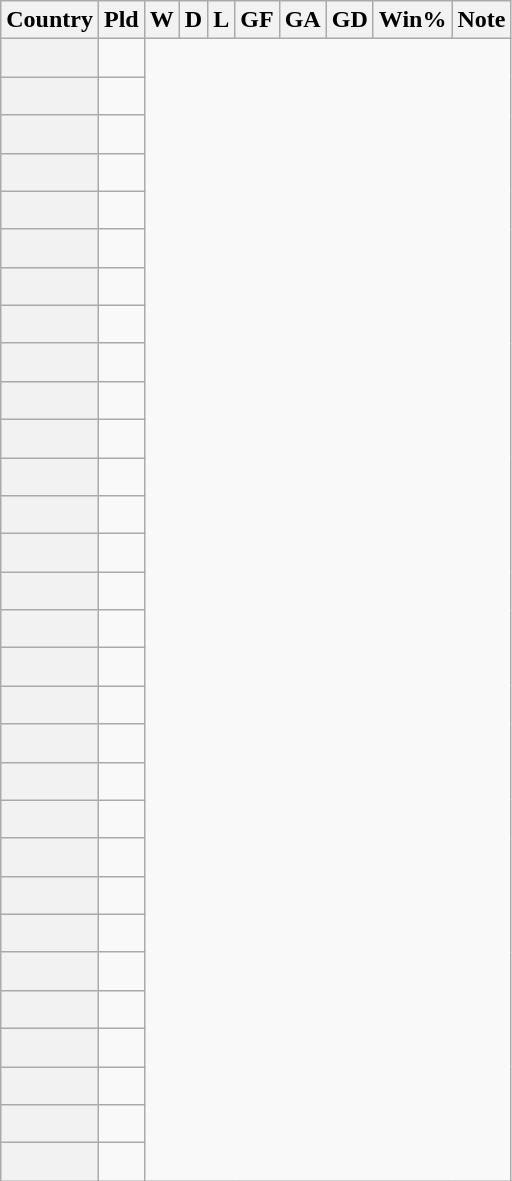<table class="wikitable sortable plainrowheaders" style="text-align:center">
<tr>
<th scope="col">Country</th>
<th scope="col">Pld</th>
<th scope="col">W</th>
<th scope="col">D</th>
<th scope="col">L</th>
<th scope="col">GF</th>
<th scope="col">GA</th>
<th scope="col">GD</th>
<th scope="col">Win%</th>
<th scope="col" class="unsortable">Note</th>
</tr>
<tr>
<th scope="row" align=left><br></th>
<td></td>
</tr>
<tr>
<th scope="row" align=left><br></th>
<td></td>
</tr>
<tr>
<th scope="row" align=left><br></th>
<td></td>
</tr>
<tr>
<th scope="row" align=left><br></th>
<td></td>
</tr>
<tr>
<th scope="row" align=left><br></th>
<td></td>
</tr>
<tr>
<th scope="row" align=left><br></th>
<td></td>
</tr>
<tr>
<th scope="row" align=left><br></th>
<td></td>
</tr>
<tr>
<th scope="row" align=left><br></th>
<td></td>
</tr>
<tr>
<th scope="row" align=left><br></th>
<td></td>
</tr>
<tr>
<th scope="row" align=left><br></th>
<td></td>
</tr>
<tr>
<th scope="row" align=left><br></th>
<td></td>
</tr>
<tr>
<th scope="row" align=left><br></th>
<td></td>
</tr>
<tr>
<th scope="row" align=left><br></th>
<td></td>
</tr>
<tr>
<th scope="row" align=left><br></th>
<td></td>
</tr>
<tr>
<th scope="row" align=left><br></th>
<td></td>
</tr>
<tr>
<th scope="row" align=left><br></th>
<td></td>
</tr>
<tr>
<th scope="row" align=left><br></th>
<td></td>
</tr>
<tr>
<th scope="row" align=left><br></th>
<td></td>
</tr>
<tr>
<th scope="row" align=left><br></th>
<td></td>
</tr>
<tr>
<th scope="row" align=left><br></th>
<td></td>
</tr>
<tr>
<th scope="row" align=left><br></th>
<td></td>
</tr>
<tr>
<th scope="row" align=left><br></th>
<td></td>
</tr>
<tr>
<th scope="row" align=left><br></th>
<td></td>
</tr>
<tr>
<th scope="row" align=left><br></th>
<td></td>
</tr>
<tr>
<th scope="row" align=left><br></th>
<td></td>
</tr>
<tr>
<th scope="row" align=left><br></th>
<td></td>
</tr>
<tr>
<th scope="row" align=left><br></th>
<td></td>
</tr>
<tr>
<th scope="row" align=left><br></th>
<td></td>
</tr>
<tr>
<th scope="row" align=left><br></th>
<td></td>
</tr>
<tr>
<th scope="row" align=left><br></th>
<td></td>
</tr>
</table>
